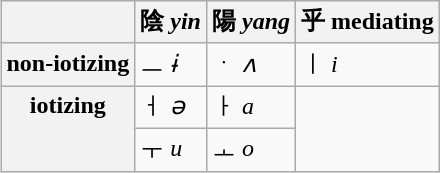<table class="infobox wikitable">
<tr>
<th></th>
<th>陰 <em>yin</em></th>
<th>陽 <em>yang</em></th>
<th>乎 mediating</th>
</tr>
<tr>
<th>non-iotizing</th>
<td>ㅡ <em>ɨ</em></td>
<td>ㆍ <em>ʌ</em></td>
<td>ㅣ <em>i</em></td>
</tr>
<tr>
<th rowspan="2">iotizing</th>
<td>ㅓ <em>ə</em></td>
<td>ㅏ <em>a</em></td>
</tr>
<tr>
<td>ㅜ <em>u</em></td>
<td>ㅗ <em>o</em></td>
</tr>
</table>
